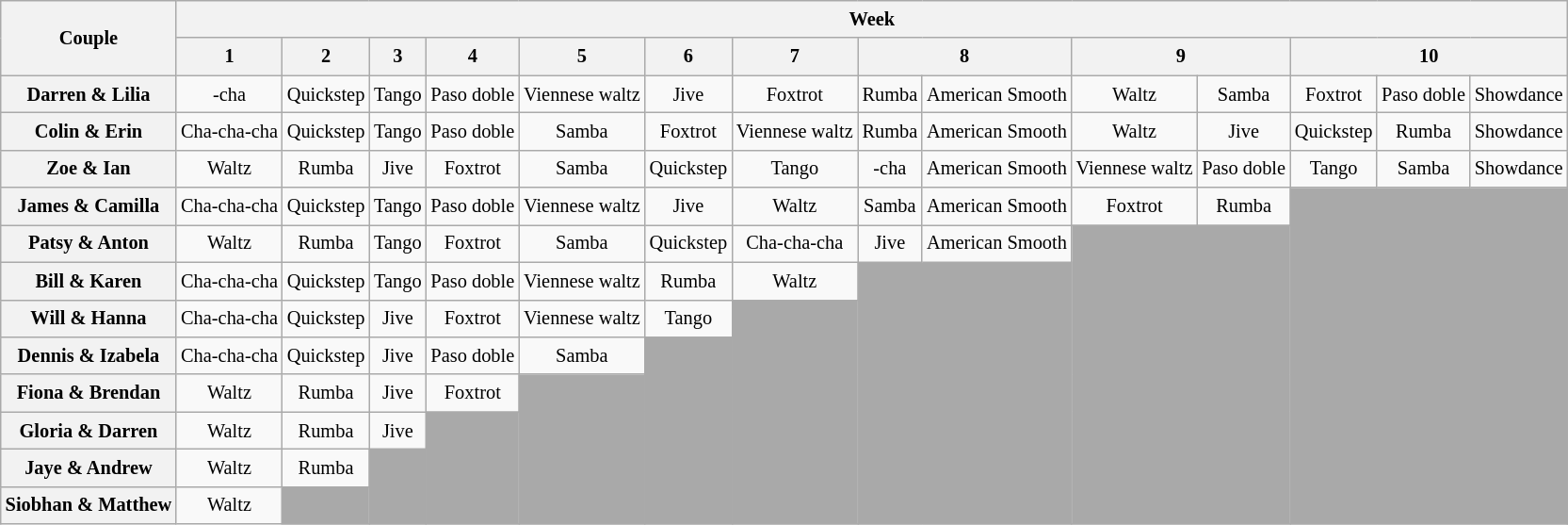<table class="wikitable unsortable" style="text-align:center; font-size:85%; line-height:20px">
<tr>
<th rowspan="2">Couple</th>
<th colspan="14">Week</th>
</tr>
<tr>
<th scope="col">1</th>
<th scope="col">2</th>
<th scope="col">3</th>
<th scope="col">4</th>
<th scope="col">5</th>
<th scope="col">6</th>
<th scope="col">7</th>
<th scope="col" colspan="2">8</th>
<th scope="col" colspan="2">9</th>
<th scope="col" colspan="3">10</th>
</tr>
<tr>
<th scope="row">Darren & Lilia</th>
<td>-cha</td>
<td>Quickstep</td>
<td>Tango</td>
<td>Paso doble</td>
<td>Viennese waltz</td>
<td>Jive</td>
<td>Foxtrot</td>
<td>Rumba</td>
<td>American Smooth</td>
<td>Waltz</td>
<td>Samba</td>
<td>Foxtrot</td>
<td>Paso doble</td>
<td>Showdance</td>
</tr>
<tr>
<th scope="row">Colin & Erin</th>
<td>Cha-cha-cha</td>
<td>Quickstep</td>
<td>Tango</td>
<td>Paso doble</td>
<td>Samba</td>
<td>Foxtrot</td>
<td>Viennese waltz</td>
<td>Rumba</td>
<td>American Smooth</td>
<td>Waltz</td>
<td>Jive</td>
<td>Quickstep</td>
<td>Rumba</td>
<td>Showdance</td>
</tr>
<tr>
<th scope="row">Zoe & Ian</th>
<td>Waltz</td>
<td>Rumba</td>
<td>Jive</td>
<td>Foxtrot</td>
<td>Samba</td>
<td>Quickstep</td>
<td>Tango</td>
<td>-cha</td>
<td>American Smooth</td>
<td>Viennese waltz</td>
<td>Paso doble</td>
<td>Tango</td>
<td>Samba</td>
<td>Showdance</td>
</tr>
<tr>
<th scope="row">James & Camilla</th>
<td>Cha-cha-cha</td>
<td>Quickstep</td>
<td>Tango</td>
<td>Paso doble</td>
<td>Viennese waltz</td>
<td>Jive</td>
<td>Waltz</td>
<td>Samba</td>
<td>American Smooth</td>
<td>Foxtrot</td>
<td>Rumba</td>
<td colspan="3" rowspan="9" bgcolor="darkgray"></td>
</tr>
<tr>
<th scope="row">Patsy & Anton</th>
<td>Waltz</td>
<td>Rumba</td>
<td>Tango</td>
<td>Foxtrot</td>
<td>Samba</td>
<td>Quickstep</td>
<td>Cha-cha-cha</td>
<td>Jive</td>
<td>American Smooth</td>
<td colspan="2" rowspan="8" bgcolor="darkgray"></td>
</tr>
<tr>
<th scope="row">Bill & Karen</th>
<td>Cha-cha-cha</td>
<td>Quickstep</td>
<td>Tango</td>
<td>Paso doble</td>
<td>Viennese waltz</td>
<td>Rumba</td>
<td>Waltz</td>
<td colspan="2" rowspan="7" bgcolor="darkgray"></td>
</tr>
<tr>
<th scope="row">Will & Hanna</th>
<td>Cha-cha-cha</td>
<td>Quickstep</td>
<td>Jive</td>
<td>Foxtrot</td>
<td>Viennese waltz</td>
<td>Tango</td>
<td rowspan="6" bgcolor="darkgray"></td>
</tr>
<tr>
<th scope="row">Dennis & Izabela</th>
<td>Cha-cha-cha</td>
<td>Quickstep</td>
<td>Jive</td>
<td>Paso doble</td>
<td>Samba</td>
<td rowspan="5" bgcolor="darkgray"></td>
</tr>
<tr>
<th scope="row">Fiona & Brendan</th>
<td>Waltz</td>
<td>Rumba</td>
<td>Jive</td>
<td>Foxtrot</td>
<td rowspan="4" bgcolor="darkgray"></td>
</tr>
<tr>
<th scope="row">Gloria & Darren</th>
<td>Waltz</td>
<td>Rumba</td>
<td>Jive</td>
<td rowspan="3" bgcolor="darkgray"></td>
</tr>
<tr>
<th scope="row">Jaye & Andrew</th>
<td>Waltz</td>
<td>Rumba</td>
<td rowspan="2" bgcolor="darkgray"></td>
</tr>
<tr>
<th scope="row">Siobhan & Matthew</th>
<td>Waltz</td>
<td bgcolor="darkgray"></td>
</tr>
</table>
